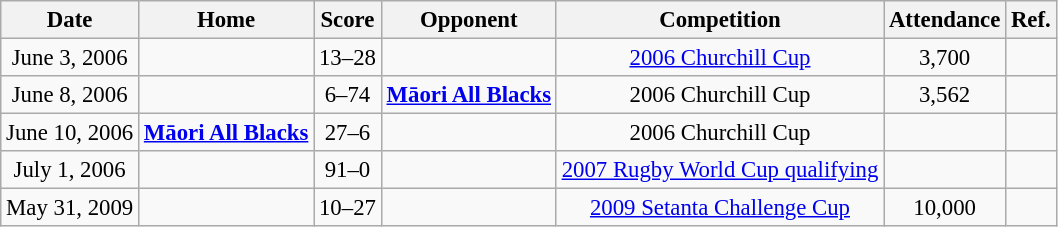<table class="wikitable" style="font-size: 95%;text-align: center;">
<tr>
<th>Date</th>
<th>Home</th>
<th>Score</th>
<th>Opponent</th>
<th>Competition</th>
<th>Attendance</th>
<th>Ref.</th>
</tr>
<tr>
<td>June 3, 2006</td>
<td align=right></td>
<td>13–28</td>
<td align=left><strong></strong></td>
<td><a href='#'>2006 Churchill Cup</a></td>
<td>3,700</td>
<td></td>
</tr>
<tr>
<td>June 8, 2006</td>
<td align=right></td>
<td>6–74</td>
<td align=left> <strong><a href='#'>Māori All Blacks</a></strong></td>
<td>2006 Churchill Cup</td>
<td>3,562</td>
<td></td>
</tr>
<tr>
<td>June 10, 2006</td>
<td align=right><strong><a href='#'>Māori All Blacks</a></strong> </td>
<td>27–6</td>
<td align=left></td>
<td>2006 Churchill Cup</td>
<td></td>
<td></td>
</tr>
<tr>
<td>July 1, 2006</td>
<td align=right><strong></strong></td>
<td>91–0</td>
<td align=left></td>
<td><a href='#'>2007 Rugby World Cup qualifying</a></td>
<td></td>
<td></td>
</tr>
<tr>
<td>May 31, 2009</td>
<td align=right></td>
<td>10–27</td>
<td align=left><strong></strong></td>
<td><a href='#'>2009 Setanta Challenge Cup</a></td>
<td>10,000</td>
<td></td>
</tr>
</table>
